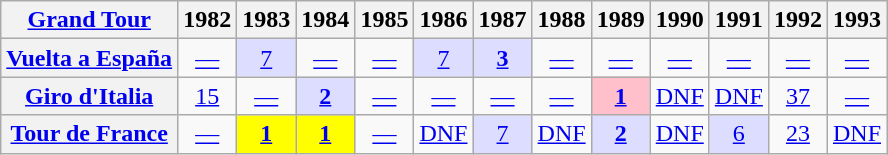<table class="wikitable plainrowheaders">
<tr>
<th scope="col"><a href='#'>Grand Tour</a></th>
<th scope="col">1982</th>
<th scope="col">1983</th>
<th scope="col">1984</th>
<th scope="col">1985</th>
<th scope="col">1986</th>
<th scope="col">1987</th>
<th scope="col">1988</th>
<th scope="col">1989</th>
<th scope="col">1990</th>
<th scope="col">1991</th>
<th scope="col">1992</th>
<th scope="col">1993</th>
</tr>
<tr style="text-align:center;">
<th scope="row"> <a href='#'>Vuelta a España</a></th>
<td><a href='#'>—</a></td>
<td style="background:#ddddff;"><a href='#'>7</a></td>
<td><a href='#'>—</a></td>
<td><a href='#'>—</a></td>
<td style="background:#ddddff;"><a href='#'>7</a></td>
<td style="background:#ddddff;"><a href='#'><strong>3</strong></a></td>
<td><a href='#'>—</a></td>
<td><a href='#'>—</a></td>
<td><a href='#'>—</a></td>
<td><a href='#'>—</a></td>
<td><a href='#'>—</a></td>
<td><a href='#'>—</a></td>
</tr>
<tr style="text-align:center;">
<th scope="row"> <a href='#'>Giro d'Italia</a></th>
<td><a href='#'>15</a></td>
<td><a href='#'>—</a></td>
<td style="background:#ddddff;"><a href='#'><strong>2</strong></a></td>
<td><a href='#'>—</a></td>
<td><a href='#'>—</a></td>
<td><a href='#'>—</a></td>
<td><a href='#'>—</a></td>
<td style="background:pink;"><a href='#'><strong>1</strong></a></td>
<td><a href='#'>DNF</a></td>
<td><a href='#'>DNF</a></td>
<td><a href='#'>37</a></td>
<td><a href='#'>—</a></td>
</tr>
<tr style="text-align:center;">
<th scope="row"> <a href='#'>Tour de France</a></th>
<td><a href='#'>—</a></td>
<td style="background:yellow;"><a href='#'><strong>1</strong></a></td>
<td style="background:yellow;"><a href='#'><strong>1</strong></a></td>
<td><a href='#'>—</a></td>
<td><a href='#'>DNF</a></td>
<td style="background:#ddddff;"><a href='#'>7</a></td>
<td><a href='#'>DNF</a></td>
<td style="background:#ddddff;"><a href='#'><strong>2</strong></a></td>
<td><a href='#'>DNF</a></td>
<td style="background:#ddddff;"><a href='#'>6</a></td>
<td><a href='#'>23</a></td>
<td><a href='#'>DNF</a></td>
</tr>
</table>
